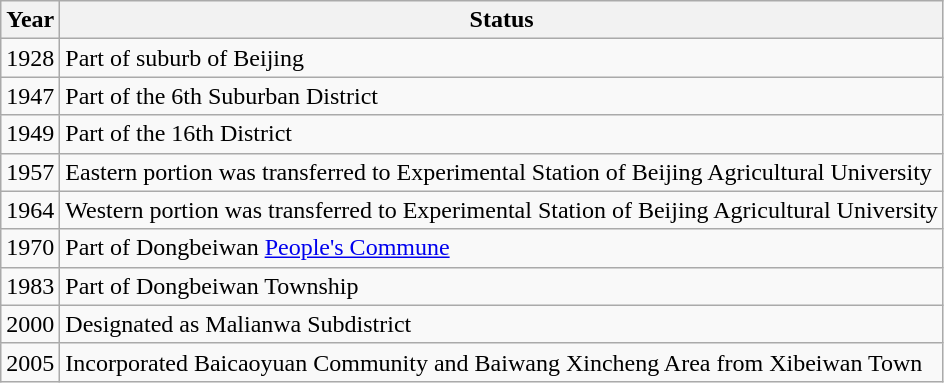<table class="wikitable">
<tr>
<th>Year</th>
<th>Status</th>
</tr>
<tr>
<td>1928</td>
<td>Part of suburb of Beijing</td>
</tr>
<tr>
<td>1947</td>
<td>Part of the 6th Suburban District</td>
</tr>
<tr>
<td>1949</td>
<td>Part of the 16th District</td>
</tr>
<tr>
<td>1957</td>
<td>Eastern portion was transferred to Experimental Station of Beijing Agricultural University</td>
</tr>
<tr>
<td>1964</td>
<td>Western portion was transferred to Experimental Station of Beijing Agricultural University</td>
</tr>
<tr>
<td>1970</td>
<td>Part of Dongbeiwan <a href='#'>People's Commune</a></td>
</tr>
<tr>
<td>1983</td>
<td>Part of Dongbeiwan Township</td>
</tr>
<tr>
<td>2000</td>
<td>Designated as Malianwa Subdistrict</td>
</tr>
<tr>
<td>2005</td>
<td>Incorporated Baicaoyuan Community and Baiwang Xincheng Area from Xibeiwan Town</td>
</tr>
</table>
